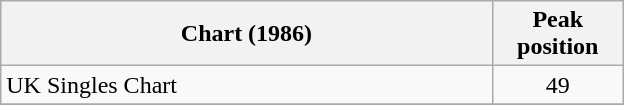<table class="wikitable" style="width:26em;">
<tr>
<th>Chart (1986)</th>
<th style="width:5em;">Peak<br>position</th>
</tr>
<tr>
<td>UK Singles Chart</td>
<td align="center">49</td>
</tr>
<tr>
</tr>
</table>
